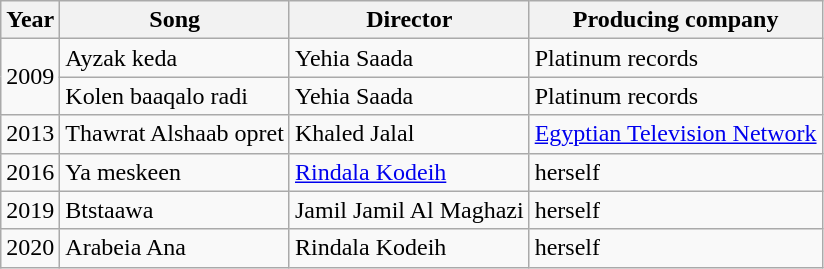<table class="wikitable">
<tr>
<th>Year</th>
<th>Song</th>
<th>Director</th>
<th>Producing company</th>
</tr>
<tr>
<td rowspan="2">2009</td>
<td>Ayzak keda</td>
<td>Yehia Saada</td>
<td>Platinum records</td>
</tr>
<tr>
<td>Kolen baaqalo radi</td>
<td>Yehia Saada</td>
<td>Platinum records</td>
</tr>
<tr>
<td>2013</td>
<td>Thawrat Alshaab opret</td>
<td>Khaled Jalal</td>
<td><a href='#'>Egyptian Television Network</a></td>
</tr>
<tr>
<td>2016</td>
<td>Ya meskeen</td>
<td><a href='#'>Rindala Kodeih</a></td>
<td>herself</td>
</tr>
<tr>
<td>2019</td>
<td>Btstaawa</td>
<td>Jamil Jamil Al Maghazi</td>
<td>herself</td>
</tr>
<tr>
<td>2020</td>
<td>Arabeia Ana</td>
<td>Rindala Kodeih</td>
<td>herself</td>
</tr>
</table>
